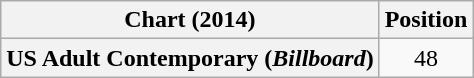<table class="wikitable plainrowheaders" style="text-align:center;">
<tr>
<th>Chart (2014)</th>
<th>Position</th>
</tr>
<tr>
<th scope="row">US Adult Contemporary (<em>Billboard</em>)</th>
<td style="text-align:center;">48</td>
</tr>
</table>
